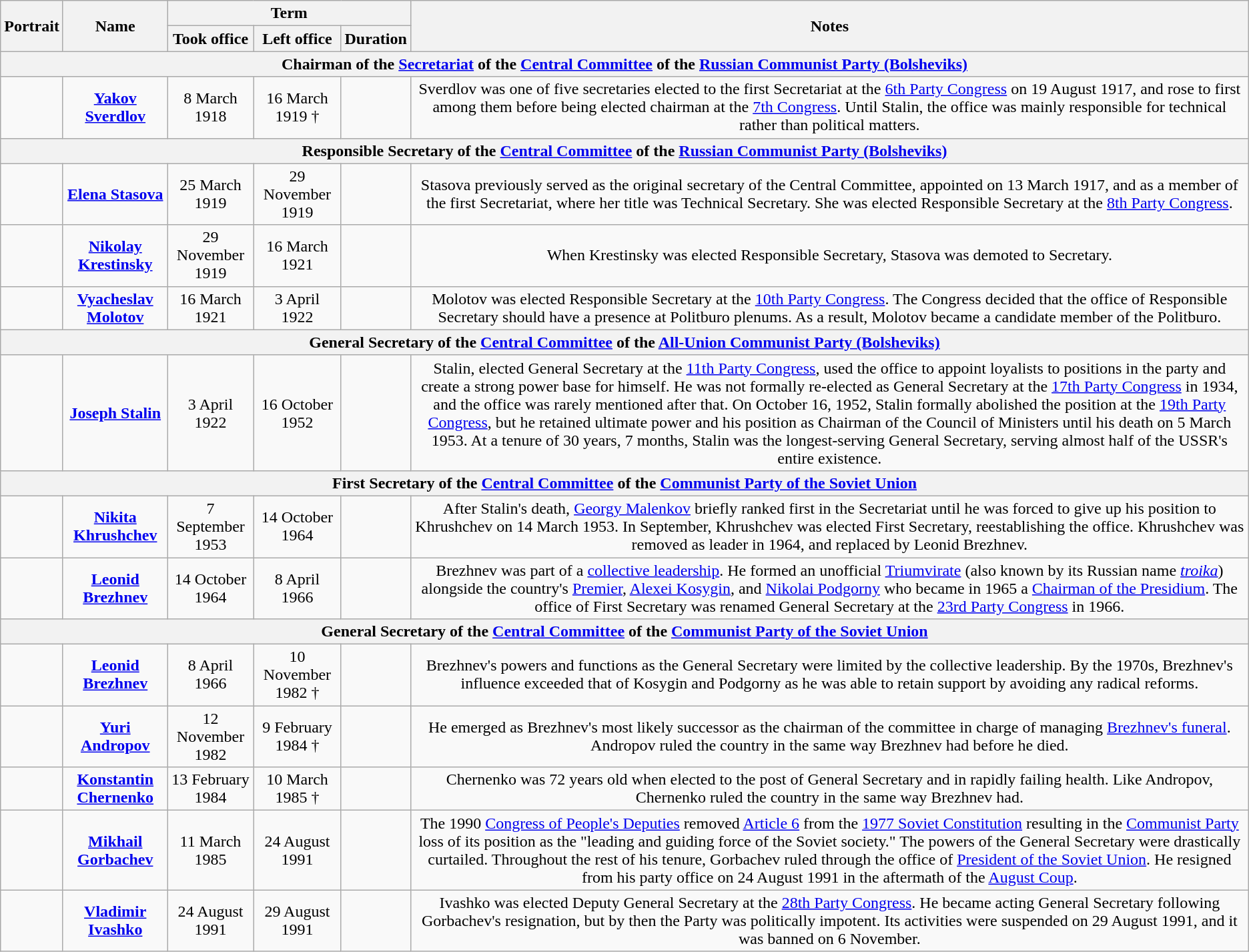<table class="wikitable" style="text-align:center;">
<tr>
<th rowspan=2>Portrait</th>
<th rowspan=2>Name<br></th>
<th colspan=3>Term</th>
<th rowspan=2>Notes</th>
</tr>
<tr>
<th>Took office</th>
<th>Left office</th>
<th>Duration</th>
</tr>
<tr>
<th colspan=6>Chairman of the <a href='#'>Secretariat</a> of the <a href='#'>Central Committee</a> of the <a href='#'>Russian Communist Party (Bolsheviks)</a><br></th>
</tr>
<tr>
<td></td>
<td><strong><a href='#'>Yakov Sverdlov</a></strong><br></td>
<td>8 March 1918</td>
<td>16 March 1919 †</td>
<td></td>
<td>Sverdlov was one of five secretaries elected to the first Secretariat at the <a href='#'>6th Party Congress</a> on 19 August 1917, and rose to first among them before being elected chairman at the <a href='#'>7th Congress</a>. Until Stalin, the office was mainly responsible for technical rather than political matters.</td>
</tr>
<tr>
<th colspan=6>Responsible Secretary of the <a href='#'>Central Committee</a> of the <a href='#'>Russian Communist Party (Bolsheviks)</a><br></th>
</tr>
<tr>
<td></td>
<td><strong><a href='#'>Elena Stasova</a></strong><br></td>
<td>25 March 1919</td>
<td>29 November 1919</td>
<td></td>
<td>Stasova previously served as the original secretary of the Central Committee, appointed on 13 March 1917, and as a member of the first Secretariat, where her title was Technical Secretary. She was elected Responsible Secretary at the <a href='#'>8th Party Congress</a>.</td>
</tr>
<tr>
<td></td>
<td><strong><a href='#'>Nikolay Krestinsky</a></strong><br></td>
<td>29 November 1919</td>
<td>16 March 1921</td>
<td></td>
<td>When Krestinsky was elected Responsible Secretary, Stasova was demoted to Secretary.</td>
</tr>
<tr>
<td></td>
<td><strong><a href='#'>Vyacheslav Molotov</a></strong><br></td>
<td>16 March 1921</td>
<td>3 April 1922</td>
<td></td>
<td>Molotov was elected Responsible Secretary at the <a href='#'>10th Party Congress</a>. The Congress decided that the office of Responsible Secretary should have a presence at Politburo plenums. As a result, Molotov became a candidate member of the Politburo.</td>
</tr>
<tr>
<th colspan=6>General Secretary of the <a href='#'>Central Committee</a> of the <a href='#'>All-Union Communist Party (Bolsheviks)</a><br></th>
</tr>
<tr>
<td></td>
<td><strong><a href='#'>Joseph Stalin</a></strong><br></td>
<td>3 April 1922</td>
<td>16 October 1952</td>
<td></td>
<td>Stalin, elected General Secretary at the <a href='#'>11th Party Congress</a>, used the office to appoint loyalists to positions in the party and create a strong power base for himself. He was not formally re-elected as General Secretary at the <a href='#'>17th Party Congress</a> in 1934, and the office was rarely mentioned after that. On October 16, 1952, Stalin formally abolished the position at the <a href='#'>19th Party Congress</a>, but he retained ultimate power and his position as Chairman of the Council of Ministers until his death on 5 March 1953. At a tenure of 30 years, 7 months, Stalin was the longest-serving General Secretary, serving almost half of the USSR's entire existence.</td>
</tr>
<tr>
<th colspan=6>First Secretary of the <a href='#'>Central Committee</a> of the <a href='#'>Communist Party of the Soviet Union</a><br></th>
</tr>
<tr>
<td></td>
<td><strong><a href='#'>Nikita Khrushchev</a></strong><br></td>
<td>7 September 1953</td>
<td>14 October 1964</td>
<td></td>
<td>After Stalin's death, <a href='#'>Georgy Malenkov</a> briefly ranked first in the Secretariat until he was forced to give up his position to Khrushchev on 14 March 1953. In September, Khrushchev was elected First Secretary, reestablishing the office. Khrushchev was removed as leader in 1964, and replaced by Leonid Brezhnev.</td>
</tr>
<tr>
<td></td>
<td><strong><a href='#'>Leonid Brezhnev</a></strong><br></td>
<td>14 October 1964</td>
<td>8 April 1966</td>
<td></td>
<td>Brezhnev was part of a <a href='#'>collective leadership</a>. He formed an unofficial <a href='#'>Triumvirate</a> (also known by its Russian name <em><a href='#'>troika</a></em>) alongside the country's <a href='#'>Premier</a>, <a href='#'>Alexei Kosygin</a>, and <a href='#'>Nikolai Podgorny</a> who became in 1965 a <a href='#'>Chairman of the Presidium</a>. The office of First Secretary was renamed General Secretary at the <a href='#'>23rd Party Congress</a> in 1966.</td>
</tr>
<tr>
<th colspan=6>General Secretary of the <a href='#'>Central Committee</a> of the <a href='#'>Communist Party of the Soviet Union</a><br></th>
</tr>
<tr>
<td></td>
<td><strong><a href='#'>Leonid Brezhnev</a></strong><br></td>
<td>8 April 1966</td>
<td>10 November 1982 †</td>
<td></td>
<td>Brezhnev's powers and functions as the General Secretary were limited by the collective leadership. By the 1970s, Brezhnev's influence exceeded that of Kosygin and Podgorny as he was able to retain support by avoiding any radical reforms.</td>
</tr>
<tr>
<td></td>
<td><strong><a href='#'>Yuri Andropov</a></strong><br></td>
<td>12 November 1982</td>
<td>9 February 1984 †</td>
<td></td>
<td>He emerged as Brezhnev's most likely successor as the chairman of the committee in charge of managing <a href='#'>Brezhnev's funeral</a>. Andropov ruled the country in the same way Brezhnev had before he died.</td>
</tr>
<tr>
<td></td>
<td><strong><a href='#'>Konstantin Chernenko</a></strong><br></td>
<td>13 February 1984</td>
<td>10 March 1985 †</td>
<td></td>
<td>Chernenko was 72 years old when elected to the post of General Secretary and in rapidly failing health. Like Andropov, Chernenko ruled the country in the same way Brezhnev had.</td>
</tr>
<tr>
<td></td>
<td><strong><a href='#'>Mikhail Gorbachev</a></strong><br></td>
<td>11 March 1985</td>
<td>24 August 1991</td>
<td></td>
<td>The 1990 <a href='#'>Congress of People's Deputies</a> removed <a href='#'>Article 6</a> from the <a href='#'>1977 Soviet Constitution</a> resulting in the <a href='#'>Communist Party</a> loss of its position as the "leading and guiding force of the Soviet society." The powers of the General Secretary were drastically curtailed. Throughout the rest of his tenure, Gorbachev ruled through the office of <a href='#'>President of the Soviet Union</a>. He resigned from his party office on 24 August 1991 in the aftermath of the <a href='#'>August Coup</a>.</td>
</tr>
<tr>
<td></td>
<td><strong><a href='#'>Vladimir Ivashko</a></strong><br></td>
<td>24 August 1991</td>
<td>29 August 1991</td>
<td></td>
<td>Ivashko was elected Deputy General Secretary at the <a href='#'>28th Party Congress</a>. He became acting General Secretary following Gorbachev's resignation, but by then the Party was politically impotent. Its activities were suspended on 29 August 1991, and it was banned on 6 November.</td>
</tr>
</table>
